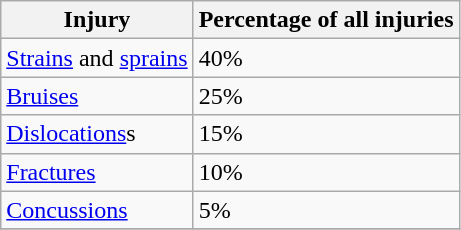<table class="wikitable floatright">
<tr>
<th>Injury</th>
<th>Percentage of all injuries</th>
</tr>
<tr>
<td><a href='#'>Strains</a> and <a href='#'>sprains</a></td>
<td>40%</td>
</tr>
<tr>
<td><a href='#'>Bruises</a></td>
<td>25%</td>
</tr>
<tr>
<td><a href='#'>Dislocations</a>s</td>
<td>15%</td>
</tr>
<tr>
<td><a href='#'>Fractures</a></td>
<td>10%</td>
</tr>
<tr>
<td><a href='#'>Concussions</a></td>
<td>5%</td>
</tr>
<tr>
</tr>
</table>
